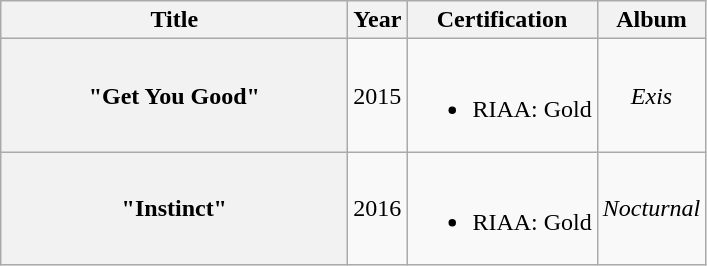<table class="wikitable plainrowheaders" style="text-align:center;">
<tr>
<th scope="col" style="width:14em;">Title</th>
<th scope="col" style="width:1em;">Year</th>
<th scope="col">Certification</th>
<th scope="col">Album</th>
</tr>
<tr>
<th scope="row">"Get You Good"</th>
<td>2015</td>
<td><br><ul><li>RIAA: Gold</li></ul></td>
<td><em>Exis</em></td>
</tr>
<tr>
<th scope="row">"Instinct"<br></th>
<td>2016</td>
<td><br><ul><li>RIAA: Gold</li></ul></td>
<td><em>Nocturnal</em></td>
</tr>
</table>
